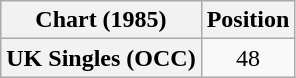<table class="wikitable plainrowheaders" style="text-align:center">
<tr>
<th>Chart (1985)</th>
<th>Position</th>
</tr>
<tr>
<th scope="row">UK Singles (OCC)</th>
<td>48</td>
</tr>
</table>
